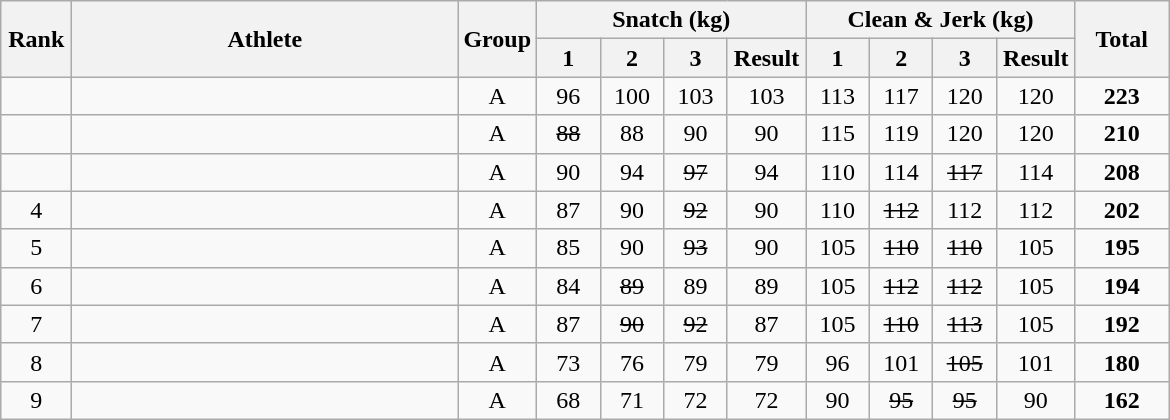<table class = "wikitable" style="text-align:center;">
<tr>
<th rowspan=2 width=40>Rank</th>
<th rowspan=2 width=250>Athlete</th>
<th rowspan=2 width=40>Group</th>
<th colspan=4>Snatch (kg)</th>
<th colspan=4>Clean & Jerk (kg)</th>
<th rowspan=2 width=55>Total</th>
</tr>
<tr>
<th width=35>1</th>
<th width=35>2</th>
<th width=35>3</th>
<th width=45>Result</th>
<th width=35>1</th>
<th width=35>2</th>
<th width=35>3</th>
<th width=45>Result</th>
</tr>
<tr>
<td></td>
<td align=left></td>
<td>A</td>
<td>96</td>
<td>100</td>
<td>103</td>
<td>103</td>
<td>113</td>
<td>117</td>
<td>120</td>
<td>120</td>
<td><strong>223</strong></td>
</tr>
<tr>
<td></td>
<td align=left></td>
<td>A</td>
<td><s>88</s></td>
<td>88</td>
<td>90</td>
<td>90</td>
<td>115</td>
<td>119</td>
<td>120</td>
<td>120</td>
<td><strong>210</strong></td>
</tr>
<tr>
<td></td>
<td align=left></td>
<td>A</td>
<td>90</td>
<td>94</td>
<td><s>97</s></td>
<td>94</td>
<td>110</td>
<td>114</td>
<td><s>117</s></td>
<td>114</td>
<td><strong>208</strong></td>
</tr>
<tr>
<td>4</td>
<td align=left></td>
<td>A</td>
<td>87</td>
<td>90</td>
<td><s>92</s></td>
<td>90</td>
<td>110</td>
<td><s>112</s></td>
<td>112</td>
<td>112</td>
<td><strong>202</strong></td>
</tr>
<tr>
<td>5</td>
<td align=left></td>
<td>A</td>
<td>85</td>
<td>90</td>
<td><s>93</s></td>
<td>90</td>
<td>105</td>
<td><s>110</s></td>
<td><s>110</s></td>
<td>105</td>
<td><strong>195</strong></td>
</tr>
<tr>
<td>6</td>
<td align=left></td>
<td>A</td>
<td>84</td>
<td><s>89</s></td>
<td>89</td>
<td>89</td>
<td>105</td>
<td><s>112</s></td>
<td><s>112</s></td>
<td>105</td>
<td><strong>194</strong></td>
</tr>
<tr>
<td>7</td>
<td align=left></td>
<td>A</td>
<td>87</td>
<td><s>90</s></td>
<td><s>92</s></td>
<td>87</td>
<td>105</td>
<td><s>110</s></td>
<td><s>113</s></td>
<td>105</td>
<td><strong>192</strong></td>
</tr>
<tr>
<td>8</td>
<td align=left></td>
<td>A</td>
<td>73</td>
<td>76</td>
<td>79</td>
<td>79</td>
<td>96</td>
<td>101</td>
<td><s>105</s></td>
<td>101</td>
<td><strong>180</strong></td>
</tr>
<tr>
<td>9</td>
<td align=left></td>
<td>A</td>
<td>68</td>
<td>71</td>
<td>72</td>
<td>72</td>
<td>90</td>
<td><s>95</s></td>
<td><s>95</s></td>
<td>90</td>
<td><strong>162</strong></td>
</tr>
</table>
